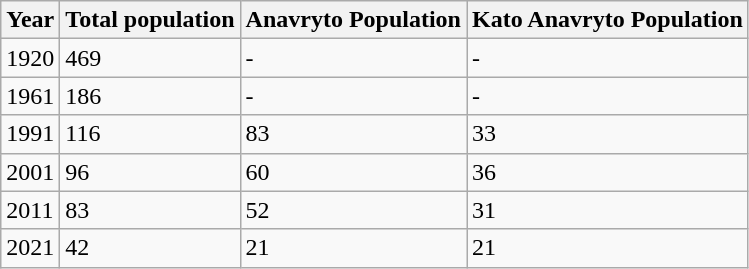<table class="wikitable">
<tr>
<th>Year</th>
<th>Total population</th>
<th>Anavryto Population</th>
<th>Kato Anavryto Population</th>
</tr>
<tr>
<td>1920</td>
<td>469</td>
<td>-</td>
<td>-</td>
</tr>
<tr>
<td>1961</td>
<td>186</td>
<td>-</td>
<td>-</td>
</tr>
<tr>
<td>1991</td>
<td>116</td>
<td>83</td>
<td>33</td>
</tr>
<tr>
<td>2001</td>
<td>96</td>
<td>60</td>
<td>36</td>
</tr>
<tr>
<td>2011</td>
<td>83</td>
<td>52</td>
<td>31</td>
</tr>
<tr>
<td>2021</td>
<td>42</td>
<td>21</td>
<td>21</td>
</tr>
</table>
